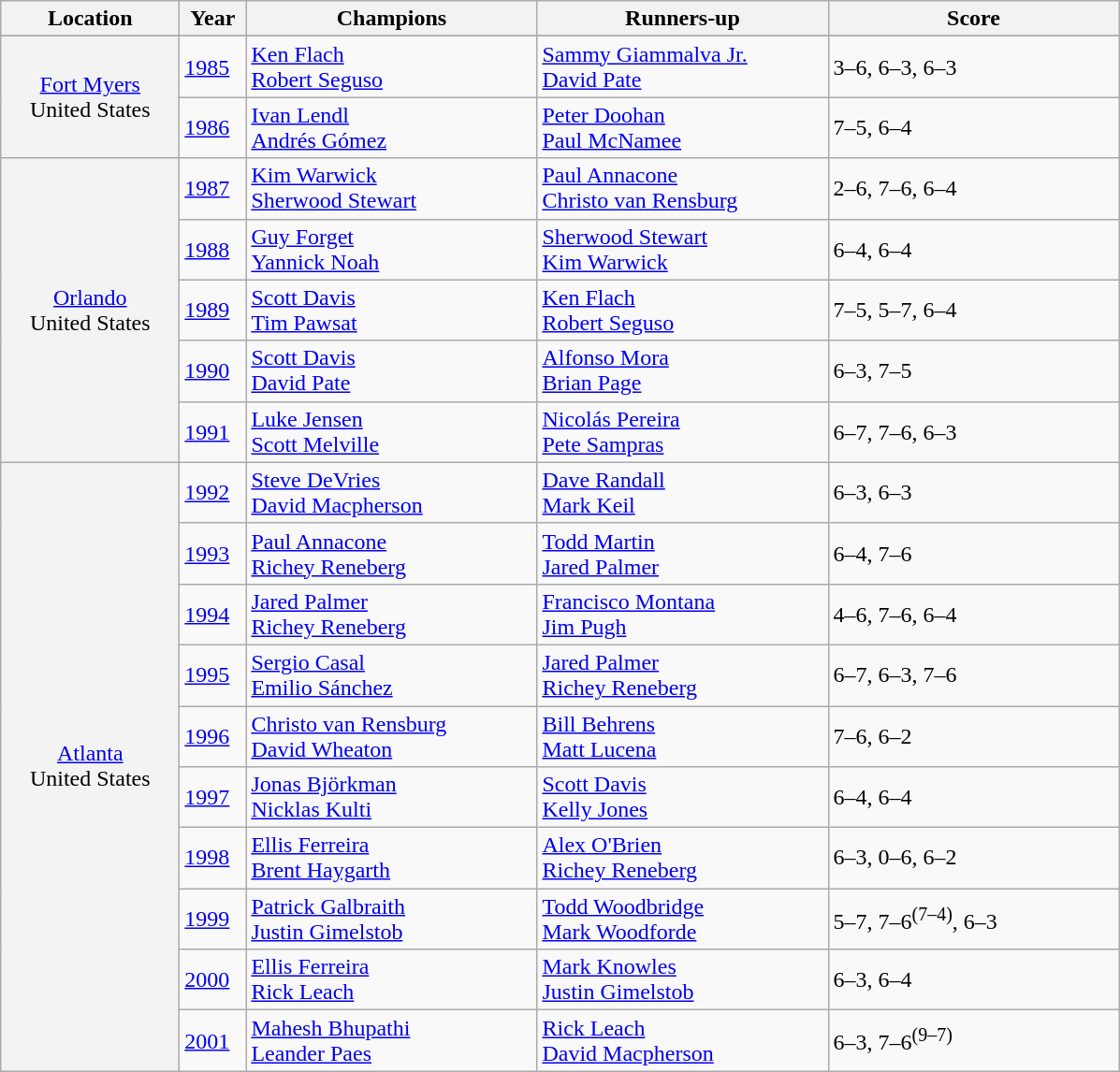<table class=wikitable>
<tr>
<th style="width:120px">Location</th>
<th style="width:40px">Year</th>
<th style="width:200px">Champions</th>
<th style="width:200px">Runners-up</th>
<th style="width:200px" class="unsortable">Score</th>
</tr>
<tr>
</tr>
<tr>
<td rowspan=2 align=center bgcolor=#f3f3f3><a href='#'>Fort Myers</a><br> United States</td>
<td><a href='#'>1985</a></td>
<td> <a href='#'>Ken Flach</a> <br>  <a href='#'>Robert Seguso</a></td>
<td> <a href='#'>Sammy Giammalva Jr.</a> <br>  <a href='#'>David Pate</a></td>
<td>3–6, 6–3, 6–3</td>
</tr>
<tr>
<td><a href='#'>1986</a></td>
<td> <a href='#'>Ivan Lendl</a> <br>  <a href='#'>Andrés Gómez</a></td>
<td> <a href='#'>Peter Doohan</a> <br>  <a href='#'>Paul McNamee</a></td>
<td>7–5, 6–4</td>
</tr>
<tr>
<td rowspan=5 align=center bgcolor=#f3f3f3><a href='#'>Orlando</a><br> United States</td>
<td><a href='#'>1987</a></td>
<td> <a href='#'>Kim Warwick</a> <br>  <a href='#'>Sherwood Stewart</a></td>
<td> <a href='#'>Paul Annacone</a><br> <a href='#'>Christo van Rensburg</a></td>
<td>2–6, 7–6, 6–4</td>
</tr>
<tr>
<td><a href='#'>1988</a></td>
<td> <a href='#'>Guy Forget</a> <br>  <a href='#'>Yannick Noah</a></td>
<td> <a href='#'>Sherwood Stewart</a> <br>  <a href='#'>Kim Warwick</a></td>
<td>6–4, 6–4</td>
</tr>
<tr>
<td><a href='#'>1989</a></td>
<td> <a href='#'>Scott Davis</a> <br>  <a href='#'>Tim Pawsat</a></td>
<td> <a href='#'>Ken Flach</a> <br>  <a href='#'>Robert Seguso</a></td>
<td>7–5, 5–7, 6–4</td>
</tr>
<tr>
<td><a href='#'>1990</a></td>
<td> <a href='#'>Scott Davis</a> <br>  <a href='#'>David Pate</a></td>
<td> <a href='#'>Alfonso Mora</a> <br>  <a href='#'>Brian Page</a></td>
<td>6–3, 7–5</td>
</tr>
<tr>
<td><a href='#'>1991</a></td>
<td> <a href='#'>Luke Jensen</a> <br>  <a href='#'>Scott Melville</a></td>
<td> <a href='#'>Nicolás Pereira</a> <br>  <a href='#'>Pete Sampras</a></td>
<td>6–7, 7–6, 6–3</td>
</tr>
<tr>
<td rowspan=10 align=center bgcolor=#f3f3f3><a href='#'>Atlanta</a><br> United States</td>
<td><a href='#'>1992</a></td>
<td> <a href='#'>Steve DeVries</a> <br>  <a href='#'>David Macpherson</a></td>
<td> <a href='#'>Dave Randall</a> <br>  <a href='#'>Mark Keil</a></td>
<td>6–3, 6–3</td>
</tr>
<tr>
<td><a href='#'>1993</a></td>
<td> <a href='#'>Paul Annacone</a> <br>  <a href='#'>Richey Reneberg</a></td>
<td> <a href='#'>Todd Martin</a> <br>  <a href='#'>Jared Palmer</a></td>
<td>6–4, 7–6</td>
</tr>
<tr>
<td><a href='#'>1994</a></td>
<td> <a href='#'>Jared Palmer</a> <br>  <a href='#'>Richey Reneberg</a></td>
<td> <a href='#'>Francisco Montana</a> <br>  <a href='#'>Jim Pugh</a></td>
<td>4–6, 7–6, 6–4</td>
</tr>
<tr>
<td><a href='#'>1995</a></td>
<td> <a href='#'>Sergio Casal</a> <br>  <a href='#'>Emilio Sánchez</a></td>
<td> <a href='#'>Jared Palmer</a> <br>  <a href='#'>Richey Reneberg</a></td>
<td>6–7, 6–3, 7–6</td>
</tr>
<tr>
<td><a href='#'>1996</a></td>
<td> <a href='#'>Christo van Rensburg</a> <br>  <a href='#'>David Wheaton</a></td>
<td> <a href='#'>Bill Behrens</a> <br>  <a href='#'>Matt Lucena</a></td>
<td>7–6, 6–2</td>
</tr>
<tr>
<td><a href='#'>1997</a></td>
<td> <a href='#'>Jonas Björkman</a> <br>  <a href='#'>Nicklas Kulti</a></td>
<td> <a href='#'>Scott Davis</a> <br>  <a href='#'>Kelly Jones</a></td>
<td>6–4, 6–4</td>
</tr>
<tr>
<td><a href='#'>1998</a></td>
<td> <a href='#'>Ellis Ferreira</a> <br>  <a href='#'>Brent Haygarth</a></td>
<td> <a href='#'>Alex O'Brien</a> <br>  <a href='#'>Richey Reneberg</a></td>
<td>6–3, 0–6, 6–2</td>
</tr>
<tr>
<td><a href='#'>1999</a></td>
<td> <a href='#'>Patrick Galbraith</a> <br>  <a href='#'>Justin Gimelstob</a></td>
<td> <a href='#'>Todd Woodbridge</a> <br>  <a href='#'>Mark Woodforde</a></td>
<td>5–7, 7–6<sup>(7–4)</sup>, 6–3</td>
</tr>
<tr>
<td><a href='#'>2000</a></td>
<td> <a href='#'>Ellis Ferreira</a> <br>  <a href='#'>Rick Leach</a></td>
<td> <a href='#'>Mark Knowles</a> <br>  <a href='#'>Justin Gimelstob</a></td>
<td>6–3, 6–4</td>
</tr>
<tr>
<td><a href='#'>2001</a></td>
<td> <a href='#'>Mahesh Bhupathi</a> <br>  <a href='#'>Leander Paes</a></td>
<td> <a href='#'>Rick Leach</a> <br>  <a href='#'>David Macpherson</a></td>
<td>6–3, 7–6<sup>(9–7)</sup></td>
</tr>
</table>
